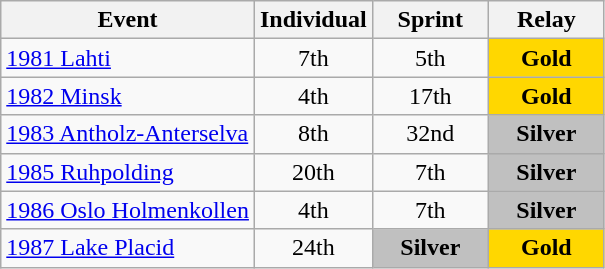<table class="wikitable" style="text-align: center;">
<tr ">
<th>Event</th>
<th style="width:70px;">Individual</th>
<th style="width:70px;">Sprint</th>
<th style="width:70px;">Relay</th>
</tr>
<tr>
<td align=left> <a href='#'>1981 Lahti</a></td>
<td>7th</td>
<td>5th</td>
<td style="background:gold;"><strong>Gold</strong></td>
</tr>
<tr>
<td align=left> <a href='#'>1982 Minsk</a></td>
<td>4th</td>
<td>17th</td>
<td style="background:gold;"><strong>Gold</strong></td>
</tr>
<tr>
<td align=left> <a href='#'>1983 Antholz-Anterselva</a></td>
<td>8th</td>
<td>32nd</td>
<td style="background:silver;"><strong>Silver</strong></td>
</tr>
<tr>
<td align=left> <a href='#'>1985 Ruhpolding</a></td>
<td>20th</td>
<td>7th</td>
<td style="background:silver;"><strong>Silver</strong></td>
</tr>
<tr>
<td align=left> <a href='#'>1986 Oslo Holmenkollen</a></td>
<td>4th</td>
<td>7th</td>
<td style="background:silver;"><strong>Silver</strong></td>
</tr>
<tr>
<td align=left> <a href='#'>1987 Lake Placid</a></td>
<td>24th</td>
<td style="background:silver;"><strong>Silver</strong></td>
<td style="background:gold;"><strong>Gold</strong></td>
</tr>
</table>
